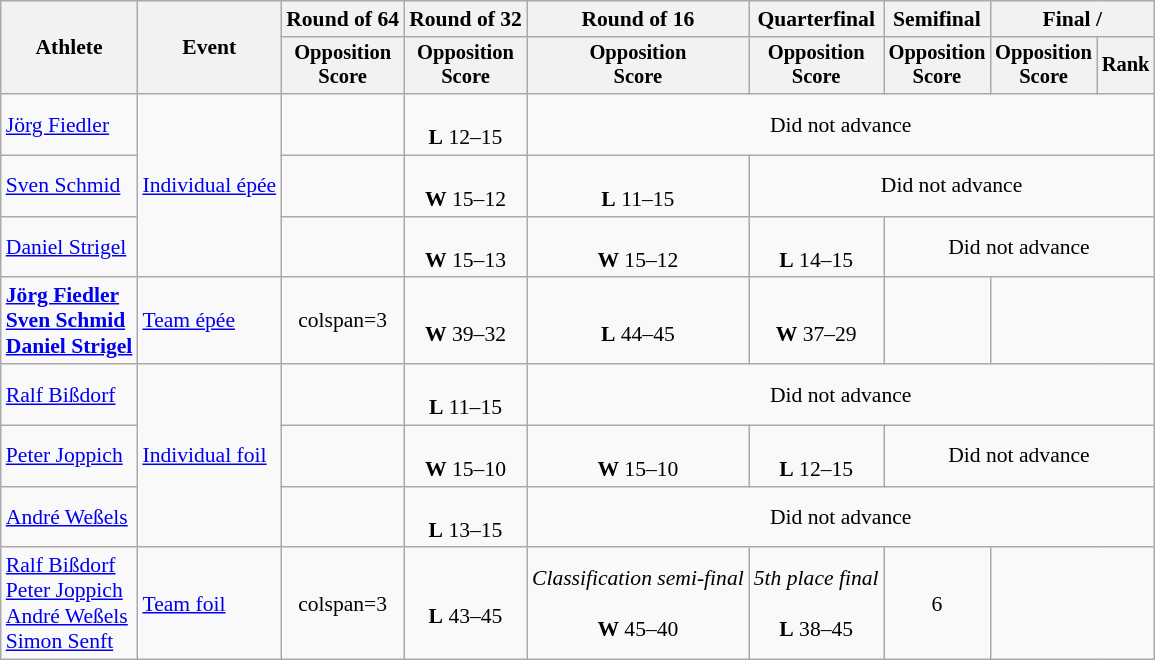<table class="wikitable" style="font-size:90%">
<tr>
<th rowspan="2">Athlete</th>
<th rowspan="2">Event</th>
<th>Round of 64</th>
<th>Round of 32</th>
<th>Round of 16</th>
<th>Quarterfinal</th>
<th>Semifinal</th>
<th colspan=2>Final / </th>
</tr>
<tr style="font-size:95%">
<th>Opposition <br> Score</th>
<th>Opposition <br> Score</th>
<th>Opposition <br> Score</th>
<th>Opposition <br> Score</th>
<th>Opposition <br> Score</th>
<th>Opposition <br> Score</th>
<th>Rank</th>
</tr>
<tr align=center>
<td align=left><a href='#'>Jörg Fiedler</a></td>
<td align=left rowspan=3><a href='#'>Individual épée</a></td>
<td></td>
<td><br><strong>L</strong> 12–15</td>
<td colspan=5>Did not advance</td>
</tr>
<tr align=center>
<td align=left><a href='#'>Sven Schmid</a></td>
<td></td>
<td><br><strong>W</strong> 15–12</td>
<td><br><strong>L</strong> 11–15</td>
<td colspan=4>Did not advance</td>
</tr>
<tr align=center>
<td align=left><a href='#'>Daniel Strigel</a></td>
<td></td>
<td><br><strong>W</strong> 15–13</td>
<td><br><strong>W</strong> 15–12</td>
<td><br><strong>L</strong> 14–15</td>
<td colspan=3>Did not advance</td>
</tr>
<tr align=center>
<td align=left><strong><a href='#'>Jörg Fiedler</a><br><a href='#'>Sven Schmid</a><br><a href='#'>Daniel Strigel</a></strong></td>
<td align=left><a href='#'>Team épée</a></td>
<td>colspan=3 </td>
<td><br><strong>W</strong> 39–32</td>
<td><br><strong>L</strong> 44–45</td>
<td><br><strong>W</strong> 37–29</td>
<td></td>
</tr>
<tr align=center>
<td align=left><a href='#'>Ralf Bißdorf</a></td>
<td align=left rowspan=3><a href='#'>Individual foil</a></td>
<td></td>
<td><br><strong>L</strong> 11–15</td>
<td colspan=5>Did not advance</td>
</tr>
<tr align=center>
<td align=left><a href='#'>Peter Joppich</a></td>
<td></td>
<td><br><strong>W</strong> 15–10</td>
<td><br><strong>W</strong> 15–10</td>
<td><br><strong>L</strong> 12–15</td>
<td colspan=3>Did not advance</td>
</tr>
<tr align=center>
<td align=left><a href='#'>André Weßels</a></td>
<td></td>
<td><br><strong>L</strong> 13–15</td>
<td colspan=5>Did not advance</td>
</tr>
<tr align=center>
<td align=left><a href='#'>Ralf Bißdorf</a><br><a href='#'>Peter Joppich</a><br><a href='#'>André Weßels</a><br><a href='#'>Simon Senft</a></td>
<td align=left><a href='#'>Team foil</a></td>
<td>colspan=3 </td>
<td><br><strong>L</strong> 43–45</td>
<td><em>Classification semi-final</em><br><br><strong>W</strong> 45–40</td>
<td><em>5th place final</em><br><br><strong>L</strong> 38–45</td>
<td>6</td>
</tr>
</table>
